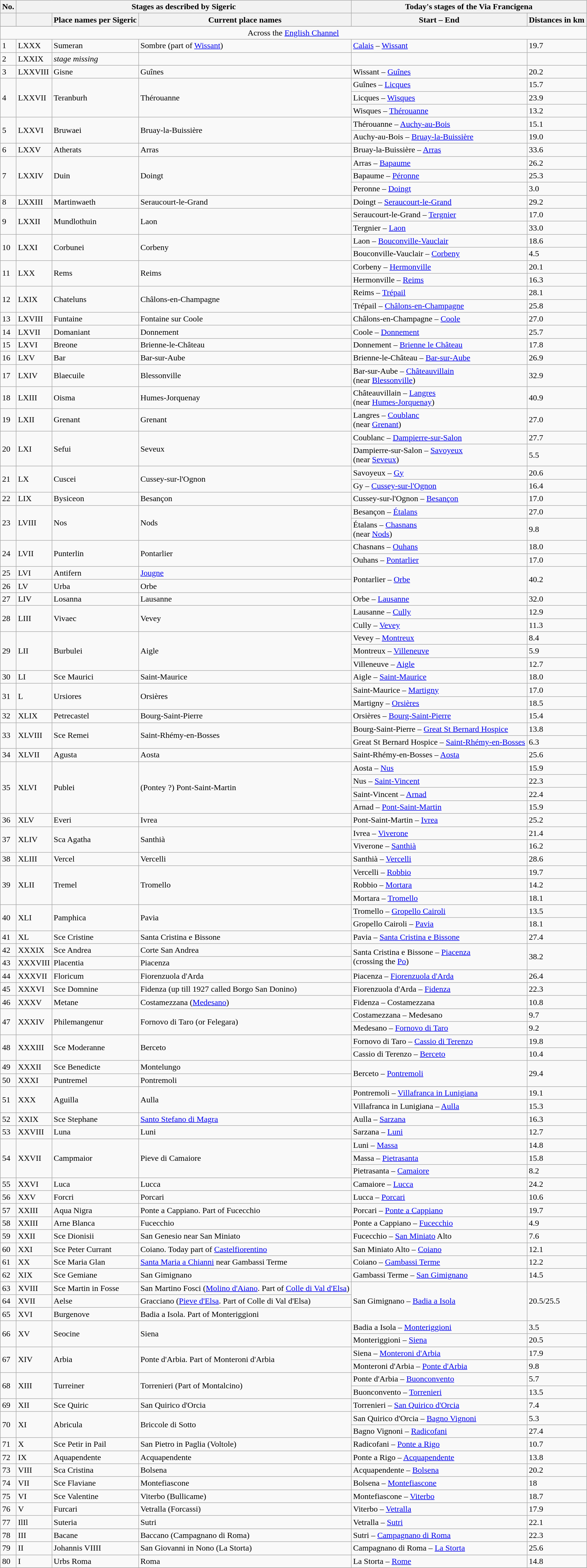<table class="wikitable">
<tr>
<th>No.</th>
<th colspan="3" style="text-align:center">Stages as described by Sigeric</th>
<th colspan="2" style="text-align:center">Today's stages of the Via Francigena</th>
</tr>
<tr>
<th></th>
<th></th>
<th>Place names per Sigeric</th>
<th>Current place names</th>
<th>Start – End</th>
<th>Distances in km</th>
</tr>
<tr>
</tr>
<tr ||not specified ||||||>
</tr>
<tr>
<td colspan="6" style="text-align:center">Across the <a href='#'>English Channel</a></td>
</tr>
<tr>
<td>1</td>
<td>LXXX</td>
<td>Sumeran</td>
<td>Sombre (part of <a href='#'>Wissant</a>)</td>
<td><a href='#'>Calais</a> – <a href='#'>Wissant</a></td>
<td>19.7</td>
</tr>
<tr>
<td>2</td>
<td>LXXIX</td>
<td><em>stage missing</em></td>
<td></td>
<td></td>
<td></td>
</tr>
<tr>
<td>3</td>
<td>LXXVIII</td>
<td>Gisne</td>
<td>Guînes</td>
<td>Wissant – <a href='#'>Guînes</a></td>
<td>20.2</td>
</tr>
<tr>
<td rowspan="3">4</td>
<td rowspan="3">LXXVII</td>
<td rowspan="3">Teranburh</td>
<td rowspan="3">Thérouanne</td>
<td>Guînes – <a href='#'>Licques</a></td>
<td>15.7</td>
</tr>
<tr>
<td>Licques – <a href='#'>Wisques</a></td>
<td>23.9</td>
</tr>
<tr>
<td>Wisques – <a href='#'>Thérouanne</a></td>
<td>13.2</td>
</tr>
<tr>
<td rowspan="2">5</td>
<td rowspan="2">LXXVI</td>
<td rowspan="2">Bruwaei</td>
<td rowspan="2">Bruay-la-Buissière</td>
<td>Thérouanne – <a href='#'>Auchy-au-Bois</a></td>
<td>15.1</td>
</tr>
<tr>
<td>Auchy-au-Bois – <a href='#'>Bruay-la-Buissière</a></td>
<td>19.0</td>
</tr>
<tr>
<td>6</td>
<td>LXXV</td>
<td>Atherats</td>
<td>Arras</td>
<td>Bruay-la-Buissière – <a href='#'>Arras</a></td>
<td>33.6</td>
</tr>
<tr>
<td rowspan="3">7</td>
<td rowspan="3">LXXIV</td>
<td rowspan="3">Duin</td>
<td rowspan="3">Doingt</td>
<td>Arras – <a href='#'>Bapaume</a></td>
<td>26.2</td>
</tr>
<tr>
<td>Bapaume – <a href='#'>Péronne</a></td>
<td>25.3</td>
</tr>
<tr>
<td>Peronne – <a href='#'>Doingt</a></td>
<td>3.0</td>
</tr>
<tr>
<td>8</td>
<td>LXXIII</td>
<td>Martinwaeth</td>
<td>Seraucourt-le-Grand</td>
<td>Doingt – <a href='#'>Seraucourt-le-Grand</a></td>
<td>29.2</td>
</tr>
<tr>
<td rowspan="2">9</td>
<td rowspan="2">LXXII</td>
<td rowspan="2">Mundlothuin</td>
<td rowspan="2">Laon</td>
<td>Seraucourt-le-Grand – <a href='#'>Tergnier</a></td>
<td>17.0</td>
</tr>
<tr>
<td>Tergnier – <a href='#'>Laon</a></td>
<td>33.0</td>
</tr>
<tr>
<td rowspan="2">10</td>
<td rowspan="2">LXXI</td>
<td rowspan="2">Corbunei</td>
<td rowspan="2">Corbeny</td>
<td>Laon – <a href='#'>Bouconville-Vauclair</a></td>
<td>18.6</td>
</tr>
<tr>
<td>Bouconville-Vauclair – <a href='#'>Corbeny</a></td>
<td>4.5</td>
</tr>
<tr>
<td rowspan="2">11</td>
<td rowspan="2">LXX</td>
<td rowspan="2">Rems</td>
<td rowspan="2">Reims</td>
<td>Corbeny – <a href='#'>Hermonville</a></td>
<td>20.1</td>
</tr>
<tr>
<td>Hermonville – <a href='#'>Reims</a></td>
<td>16.3</td>
</tr>
<tr>
<td rowspan="2">12</td>
<td rowspan="2">LXIX</td>
<td rowspan="2">Chateluns</td>
<td rowspan="2">Châlons-en-Champagne</td>
<td>Reims – <a href='#'>Trépail</a></td>
<td>28.1</td>
</tr>
<tr>
<td>Trépail – <a href='#'>Châlons-en-Champagne</a></td>
<td>25.8</td>
</tr>
<tr>
<td>13</td>
<td>LXVIII</td>
<td>Funtaine</td>
<td>Fontaine sur Coole</td>
<td>Châlons-en-Champagne – <a href='#'>Coole</a></td>
<td>27.0</td>
</tr>
<tr>
<td>14</td>
<td>LXVII</td>
<td>Domaniant</td>
<td>Donnement</td>
<td>Coole – <a href='#'>Donnement</a></td>
<td>25.7</td>
</tr>
<tr>
<td>15</td>
<td>LXVI</td>
<td>Breone</td>
<td>Brienne-le-Château</td>
<td>Donnement – <a href='#'>Brienne le Château</a></td>
<td>17.8</td>
</tr>
<tr>
<td>16</td>
<td>LXV</td>
<td>Bar</td>
<td>Bar-sur-Aube</td>
<td>Brienne-le-Château – <a href='#'>Bar-sur-Aube</a></td>
<td>26.9</td>
</tr>
<tr>
<td>17</td>
<td>LXIV</td>
<td>Blaecuile</td>
<td>Blessonville</td>
<td>Bar-sur-Aube – <a href='#'>Châteauvillain</a><br> (near <a href='#'>Blessonville</a>)</td>
<td>32.9</td>
</tr>
<tr>
<td>18</td>
<td>LXIII</td>
<td>Oisma</td>
<td>Humes-Jorquenay</td>
<td>Châteauvillain – <a href='#'>Langres</a><br> (near <a href='#'>Humes-Jorquenay</a>)</td>
<td>40.9</td>
</tr>
<tr>
<td>19</td>
<td>LXII</td>
<td>Grenant</td>
<td>Grenant</td>
<td>Langres – <a href='#'>Coublanc</a><br> (near <a href='#'>Grenant</a>)</td>
<td>27.0</td>
</tr>
<tr>
<td rowspan="2">20</td>
<td rowspan="2">LXI</td>
<td rowspan="2">Sefui</td>
<td rowspan="2">Seveux</td>
<td>Coublanc – <a href='#'>Dampierre-sur-Salon</a></td>
<td>27.7</td>
</tr>
<tr>
<td>Dampierre-sur-Salon – <a href='#'>Savoyeux</a><br> (near <a href='#'>Seveux</a>)</td>
<td>5.5</td>
</tr>
<tr>
<td rowspan="2">21</td>
<td rowspan="2">LX</td>
<td rowspan="2">Cuscei</td>
<td rowspan="2">Cussey-sur-l'Ognon</td>
<td>Savoyeux – <a href='#'>Gy</a></td>
<td>20.6</td>
</tr>
<tr>
<td>Gy – <a href='#'>Cussey-sur-l'Ognon</a></td>
<td>16.4</td>
</tr>
<tr>
<td>22</td>
<td>LIX</td>
<td>Bysiceon</td>
<td>Besançon</td>
<td>Cussey-sur-l'Ognon – <a href='#'>Besançon</a></td>
<td>17.0</td>
</tr>
<tr>
<td rowspan="2">23</td>
<td rowspan="2">LVIII</td>
<td rowspan="2">Nos</td>
<td rowspan="2">Nods</td>
<td>Besançon – <a href='#'>Étalans</a></td>
<td>27.0</td>
</tr>
<tr>
<td>Étalans – <a href='#'>Chasnans</a><br> (near <a href='#'>Nods</a>)</td>
<td>9.8</td>
</tr>
<tr>
<td rowspan="2">24</td>
<td rowspan="2">LVII</td>
<td rowspan="2">Punterlin</td>
<td rowspan="2">Pontarlier</td>
<td>Chasnans – <a href='#'>Ouhans</a></td>
<td>18.0</td>
</tr>
<tr>
<td>Ouhans – <a href='#'>Pontarlier</a></td>
<td>17.0</td>
</tr>
<tr>
<td>25</td>
<td>LVI</td>
<td>Antifern</td>
<td><a href='#'>Jougne</a></td>
<td rowspan="2">Pontarlier – <a href='#'>Orbe</a></td>
<td rowspan="2">40.2</td>
</tr>
<tr>
<td>26</td>
<td>LV</td>
<td>Urba</td>
<td>Orbe</td>
</tr>
<tr>
<td>27</td>
<td>LIV</td>
<td>Losanna</td>
<td>Lausanne</td>
<td>Orbe – <a href='#'>Lausanne</a></td>
<td>32.0</td>
</tr>
<tr>
<td rowspan="2">28</td>
<td rowspan="2">LIII</td>
<td rowspan="2">Vivaec</td>
<td rowspan="2">Vevey</td>
<td>Lausanne – <a href='#'>Cully</a></td>
<td>12.9</td>
</tr>
<tr>
<td>Cully – <a href='#'>Vevey</a></td>
<td>11.3</td>
</tr>
<tr>
<td rowspan="3">29</td>
<td rowspan="3">LII</td>
<td rowspan="3">Burbulei</td>
<td rowspan="3">Aigle</td>
<td>Vevey – <a href='#'>Montreux</a></td>
<td>8.4</td>
</tr>
<tr>
<td>Montreux – <a href='#'>Villeneuve</a></td>
<td>5.9</td>
</tr>
<tr>
<td>Villeneuve – <a href='#'>Aigle</a></td>
<td>12.7</td>
</tr>
<tr>
<td>30</td>
<td>LI</td>
<td>Sce Maurici</td>
<td>Saint-Maurice</td>
<td>Aigle – <a href='#'>Saint-Maurice</a></td>
<td>18.0</td>
</tr>
<tr>
<td rowspan="2">31</td>
<td rowspan="2">L</td>
<td rowspan="2">Ursiores</td>
<td rowspan="2">Orsières</td>
<td>Saint-Maurice – <a href='#'>Martigny</a></td>
<td>17.0</td>
</tr>
<tr>
<td>Martigny – <a href='#'>Orsières</a></td>
<td>18.5</td>
</tr>
<tr>
<td>32</td>
<td>XLIX</td>
<td>Petrecastel</td>
<td>Bourg-Saint-Pierre</td>
<td>Orsières – <a href='#'>Bourg-Saint-Pierre</a></td>
<td>15.4</td>
</tr>
<tr>
<td rowspan="2">33</td>
<td rowspan="2">XLVIII</td>
<td rowspan="2">Sce Remei</td>
<td rowspan="2">Saint-Rhémy-en-Bosses</td>
<td>Bourg-Saint-Pierre – <a href='#'>Great St Bernard Hospice</a></td>
<td>13.8</td>
</tr>
<tr>
<td>Great St Bernard Hospice – <a href='#'>Saint-Rhémy-en-Bosses</a></td>
<td>6.3</td>
</tr>
<tr>
<td>34</td>
<td>XLVII</td>
<td>Agusta</td>
<td>Aosta</td>
<td>Saint-Rhémy-en-Bosses – <a href='#'>Aosta</a></td>
<td>25.6</td>
</tr>
<tr>
<td rowspan="4">35</td>
<td rowspan="4">XLVI</td>
<td rowspan="4">Publei</td>
<td rowspan="4">(Pontey ?) Pont-Saint-Martin</td>
<td>Aosta – <a href='#'>Nus</a></td>
<td>15.9</td>
</tr>
<tr>
<td>Nus – <a href='#'>Saint-Vincent</a></td>
<td>22.3</td>
</tr>
<tr>
<td>Saint-Vincent – <a href='#'>Arnad</a></td>
<td>22.4</td>
</tr>
<tr>
<td>Arnad – <a href='#'>Pont-Saint-Martin</a></td>
<td>15.9</td>
</tr>
<tr>
<td>36</td>
<td>XLV</td>
<td>Everi</td>
<td>Ivrea</td>
<td>Pont-Saint-Martin – <a href='#'>Ivrea</a></td>
<td>25.2</td>
</tr>
<tr>
<td rowspan="2">37</td>
<td rowspan="2">XLIV</td>
<td rowspan="2">Sca Agatha</td>
<td rowspan="2">Santhià</td>
<td>Ivrea – <a href='#'>Viverone</a></td>
<td>21.4</td>
</tr>
<tr>
<td>Viverone – <a href='#'>Santhià</a></td>
<td>16.2</td>
</tr>
<tr>
<td>38</td>
<td>XLIII</td>
<td>Vercel</td>
<td>Vercelli</td>
<td>Santhià – <a href='#'>Vercelli</a></td>
<td>28.6</td>
</tr>
<tr>
<td rowspan="3">39</td>
<td rowspan="3">XLII</td>
<td rowspan="3">Tremel</td>
<td rowspan="3">Tromello</td>
<td>Vercelli – <a href='#'>Robbio</a></td>
<td>19.7</td>
</tr>
<tr>
<td>Robbio – <a href='#'>Mortara</a></td>
<td>14.2</td>
</tr>
<tr>
<td>Mortara – <a href='#'>Tromello</a></td>
<td>18.1</td>
</tr>
<tr>
<td rowspan="2">40</td>
<td rowspan="2">XLI</td>
<td rowspan="2">Pamphica</td>
<td rowspan="2">Pavia</td>
<td>Tromello – <a href='#'>Gropello Cairoli</a></td>
<td>13.5</td>
</tr>
<tr>
<td>Gropello Cairoli – <a href='#'>Pavia</a></td>
<td>18.1</td>
</tr>
<tr>
<td>41</td>
<td>XL</td>
<td>Sce Cristine</td>
<td>Santa Cristina e Bissone</td>
<td>Pavia – <a href='#'>Santa Cristina e Bissone</a></td>
<td>27.4</td>
</tr>
<tr>
<td>42</td>
<td>XXXIX</td>
<td>Sce Andrea</td>
<td>Corte San Andrea</td>
<td rowspan="2">Santa Cristina e Bissone – <a href='#'>Piacenza</a><br> (crossing the <a href='#'>Po</a>)</td>
<td rowspan="2">38.2</td>
</tr>
<tr>
<td>43</td>
<td>XXXVIII</td>
<td>Placentia</td>
<td>Piacenza</td>
</tr>
<tr>
<td>44</td>
<td>XXXVII</td>
<td>Floricum</td>
<td>Fiorenzuola d'Arda</td>
<td>Piacenza – <a href='#'>Fiorenzuola d'Arda</a></td>
<td>26.4</td>
</tr>
<tr>
<td>45</td>
<td>XXXVI</td>
<td>Sce Domnine</td>
<td>Fidenza (up till 1927 called Borgo San Donino)</td>
<td>Fiorenzuola d'Arda – <a href='#'>Fidenza</a></td>
<td>22.3</td>
</tr>
<tr>
<td>46</td>
<td>XXXV</td>
<td>Metane</td>
<td>Costamezzana (<a href='#'>Medesano</a>)</td>
<td>Fidenza – Costamezzana</td>
<td>10.8</td>
</tr>
<tr>
<td rowspan="2">47</td>
<td rowspan="2">XXXIV</td>
<td rowspan="2">Philemangenur</td>
<td rowspan="2">Fornovo di Taro (or Felegara)</td>
<td>Costamezzana – Medesano</td>
<td>9.7</td>
</tr>
<tr>
<td>Medesano – <a href='#'>Fornovo di Taro</a></td>
<td>9.2</td>
</tr>
<tr>
<td rowspan="2">48</td>
<td rowspan="2">XXXIII</td>
<td rowspan="2">Sce Moderanne</td>
<td rowspan="2">Berceto</td>
<td>Fornovo di Taro – <a href='#'>Cassio di Terenzo</a></td>
<td>19.8</td>
</tr>
<tr>
<td>Cassio di Terenzo – <a href='#'>Berceto</a></td>
<td>10.4</td>
</tr>
<tr>
<td>49</td>
<td>XXXII</td>
<td>Sce Benedicte</td>
<td>Montelungo</td>
<td rowspan="2">Berceto – <a href='#'>Pontremoli</a></td>
<td rowspan="2">29.4</td>
</tr>
<tr>
<td>50</td>
<td>XXXI</td>
<td>Puntremel</td>
<td>Pontremoli</td>
</tr>
<tr>
<td rowspan="2">51</td>
<td rowspan="2">XXX</td>
<td rowspan="2">Aguilla</td>
<td rowspan="2">Aulla</td>
<td>Pontremoli – <a href='#'>Villafranca in Lunigiana</a></td>
<td>19.1</td>
</tr>
<tr>
<td>Villafranca in Lunigiana – <a href='#'>Aulla</a></td>
<td>15.3</td>
</tr>
<tr>
<td>52</td>
<td>XXIX</td>
<td>Sce Stephane</td>
<td><a href='#'>Santo Stefano di Magra</a></td>
<td>Aulla – <a href='#'>Sarzana</a></td>
<td>16.3</td>
</tr>
<tr>
<td>53</td>
<td>XXVIII</td>
<td>Luna</td>
<td>Luni</td>
<td>Sarzana – <a href='#'>Luni</a></td>
<td>12.7</td>
</tr>
<tr>
<td rowspan="3">54</td>
<td rowspan="3">XXVII</td>
<td rowspan="3">Campmaior</td>
<td rowspan="3">Pieve di Camaiore</td>
<td>Luni – <a href='#'>Massa</a></td>
<td>14.8</td>
</tr>
<tr>
<td>Massa – <a href='#'>Pietrasanta</a></td>
<td>15.8</td>
</tr>
<tr>
<td>Pietrasanta – <a href='#'>Camaiore</a></td>
<td>8.2</td>
</tr>
<tr>
<td>55</td>
<td>XXVI</td>
<td>Luca</td>
<td>Lucca</td>
<td>Camaiore – <a href='#'>Lucca</a></td>
<td>24.2</td>
</tr>
<tr>
<td>56</td>
<td>XXV</td>
<td>Forcri</td>
<td>Porcari</td>
<td>Lucca – <a href='#'>Porcari</a></td>
<td>10.6</td>
</tr>
<tr>
<td>57</td>
<td>XXIII</td>
<td>Aqua Nigra</td>
<td>Ponte a Cappiano. Part of Fucecchio</td>
<td>Porcari – <a href='#'>Ponte a Cappiano</a></td>
<td>19.7</td>
</tr>
<tr>
<td>58</td>
<td>XXIII</td>
<td>Arne Blanca</td>
<td>Fucecchio</td>
<td>Ponte a Cappiano – <a href='#'>Fucecchio</a></td>
<td>4.9</td>
</tr>
<tr>
<td>59</td>
<td>XXII</td>
<td>Sce Dionisii</td>
<td>San Genesio near San Miniato</td>
<td>Fucecchio – <a href='#'>San Miniato</a> Alto</td>
<td>7.6</td>
</tr>
<tr>
<td>60</td>
<td>XXI</td>
<td>Sce Peter Currant</td>
<td>Coiano. Today part of <a href='#'>Castelfiorentino</a></td>
<td>San Miniato Alto – <a href='#'>Coiano</a></td>
<td>12.1</td>
</tr>
<tr>
<td>61</td>
<td>XX</td>
<td>Sce Maria Glan</td>
<td><a href='#'>Santa Maria a Chianni</a> near Gambassi Terme</td>
<td>Coiano – <a href='#'>Gambassi Terme</a></td>
<td>12.2</td>
</tr>
<tr>
<td>62</td>
<td>XIX</td>
<td>Sce Gemiane</td>
<td>San Gimignano</td>
<td>Gambassi Terme – <a href='#'>San Gimignano</a></td>
<td>14.5</td>
</tr>
<tr>
<td>63</td>
<td>XVIII</td>
<td>Sce Martin in Fosse</td>
<td>San Martino Fosci (<a href='#'>Molino d'Aiano</a>. Part of <a href='#'>Colle di Val d'Elsa</a>)</td>
<td rowspan="3">San Gimignano – <a href='#'>Badia a Isola</a></td>
<td rowspan="3">20.5/25.5</td>
</tr>
<tr>
<td>64</td>
<td>XVII</td>
<td>Aelse</td>
<td>Gracciano (<a href='#'>Pieve d'Elsa</a>. Part of Colle di Val d'Elsa)</td>
</tr>
<tr>
<td>65</td>
<td>XVI</td>
<td>Burgenove</td>
<td>Badia a Isola. Part of Monteriggioni</td>
</tr>
<tr>
<td rowspan="2">66</td>
<td rowspan="2">XV</td>
<td rowspan="2">Seocine</td>
<td rowspan="2">Siena</td>
<td>Badia a Isola – <a href='#'>Monteriggioni</a></td>
<td>3.5</td>
</tr>
<tr>
<td>Monteriggioni – <a href='#'>Siena</a></td>
<td>20.5</td>
</tr>
<tr>
<td rowspan="2">67</td>
<td rowspan="2">XIV</td>
<td rowspan="2">Arbia</td>
<td rowspan="2">Ponte d'Arbia. Part of Monteroni d'Arbia</td>
<td>Siena – <a href='#'>Monteroni d'Arbia</a></td>
<td>17.9</td>
</tr>
<tr>
<td>Monteroni d'Arbia – <a href='#'>Ponte d'Arbia</a></td>
<td>9.8</td>
</tr>
<tr>
<td rowspan="2">68</td>
<td rowspan="2">XIII</td>
<td rowspan="2">Turreiner</td>
<td rowspan="2">Torrenieri (Part of Montalcino)</td>
<td>Ponte d'Arbia – <a href='#'>Buonconvento</a></td>
<td>5.7</td>
</tr>
<tr>
<td>Buonconvento – <a href='#'>Torrenieri</a></td>
<td>13.5</td>
</tr>
<tr>
<td>69</td>
<td>XII</td>
<td>Sce Quiric</td>
<td>San Quirico d'Orcia</td>
<td>Torrenieri – <a href='#'>San Quirico d'Orcia</a></td>
<td>7.4</td>
</tr>
<tr>
<td rowspan="2">70</td>
<td rowspan="2">XI</td>
<td rowspan="2">Abricula</td>
<td rowspan="2">Briccole di Sotto</td>
<td>San Quirico d'Orcia – <a href='#'>Bagno Vignoni</a></td>
<td>5.3</td>
</tr>
<tr>
<td>Bagno Vignoni – <a href='#'>Radicofani</a></td>
<td>27.4</td>
</tr>
<tr>
<td>71</td>
<td>X</td>
<td>Sce Petir in Pail</td>
<td>San Pietro in Paglia (Voltole)</td>
<td>Radicofani – <a href='#'>Ponte a Rigo</a></td>
<td>10.7</td>
</tr>
<tr>
<td>72</td>
<td>IX</td>
<td>Aquapendente</td>
<td>Acquapendente</td>
<td>Ponte a Rigo – <a href='#'>Acquapendente</a></td>
<td>13.8</td>
</tr>
<tr>
<td>73</td>
<td>VIII</td>
<td>Sca Cristina</td>
<td>Bolsena</td>
<td>Acquapendente – <a href='#'>Bolsena</a></td>
<td>20.2</td>
</tr>
<tr>
<td>74</td>
<td>VII</td>
<td>Sce Flaviane</td>
<td>Montefiascone</td>
<td>Bolsena – <a href='#'>Montefiascone</a></td>
<td>18</td>
</tr>
<tr>
<td>75</td>
<td>VI</td>
<td>Sce Valentine</td>
<td>Viterbo (Bullicame)</td>
<td>Montefiascone – <a href='#'>Viterbo</a></td>
<td>18.7</td>
</tr>
<tr>
<td>76</td>
<td>V</td>
<td>Furcari</td>
<td>Vetralla (Forcassi)</td>
<td>Viterbo – <a href='#'>Vetralla</a></td>
<td>17.9</td>
</tr>
<tr>
<td>77</td>
<td>IlIl</td>
<td>Suteria</td>
<td>Sutri</td>
<td>Vetralla – <a href='#'>Sutri</a></td>
<td>22.1</td>
</tr>
<tr>
<td>78</td>
<td>III</td>
<td>Bacane</td>
<td>Baccano (Campagnano di Roma)</td>
<td>Sutri – <a href='#'>Campagnano di Roma</a></td>
<td>22.3</td>
</tr>
<tr>
<td>79</td>
<td>II</td>
<td>Johannis VIIII</td>
<td>San Giovanni in Nono (La Storta)</td>
<td>Campagnano di Roma – <a href='#'>La Storta</a></td>
<td>25.6</td>
</tr>
<tr>
<td>80</td>
<td>I</td>
<td>Urbs Roma</td>
<td>Roma</td>
<td>La Storta – <a href='#'>Rome</a></td>
<td>14.8</td>
</tr>
<tr>
</tr>
</table>
